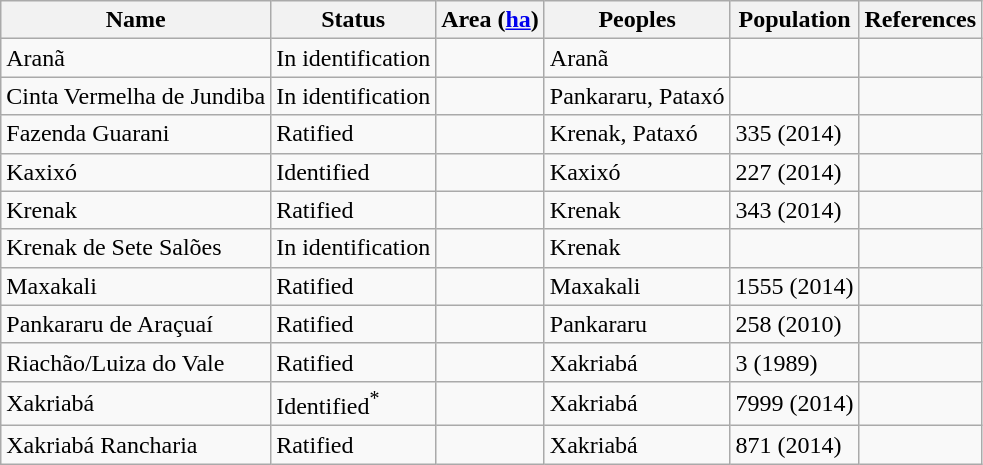<table class="sortable wikitable">
<tr>
<th>Name</th>
<th>Status</th>
<th>Area (<a href='#'>ha</a>)</th>
<th>Peoples</th>
<th>Population</th>
<th>References</th>
</tr>
<tr>
<td>Aranã</td>
<td>In identification</td>
<td></td>
<td>Aranã</td>
<td></td>
<td></td>
</tr>
<tr>
<td>Cinta Vermelha de Jundiba</td>
<td>In identification</td>
<td></td>
<td>Pankararu, Pataxó</td>
<td></td>
<td></td>
</tr>
<tr>
<td>Fazenda Guarani</td>
<td>Ratified</td>
<td></td>
<td>Krenak, Pataxó</td>
<td>335 (2014)</td>
<td></td>
</tr>
<tr>
<td>Kaxixó</td>
<td>Identified</td>
<td></td>
<td>Kaxixó</td>
<td>227 (2014)</td>
<td></td>
</tr>
<tr>
<td>Krenak</td>
<td>Ratified</td>
<td></td>
<td>Krenak</td>
<td>343 (2014)</td>
<td></td>
</tr>
<tr>
<td>Krenak de Sete Salões</td>
<td>In identification</td>
<td></td>
<td>Krenak</td>
<td></td>
<td></td>
</tr>
<tr>
<td>Maxakali</td>
<td>Ratified</td>
<td></td>
<td>Maxakali</td>
<td>1555 (2014)</td>
<td></td>
</tr>
<tr>
<td>Pankararu de Araçuaí</td>
<td>Ratified</td>
<td></td>
<td>Pankararu</td>
<td>258 (2010)</td>
<td></td>
</tr>
<tr>
<td>Riachão/Luiza do Vale</td>
<td>Ratified</td>
<td></td>
<td>Xakriabá</td>
<td>3 (1989)</td>
<td></td>
</tr>
<tr>
<td>Xakriabá</td>
<td>Identified<sup>*</sup></td>
<td></td>
<td>Xakriabá</td>
<td>7999 (2014)</td>
<td></td>
</tr>
<tr>
<td>Xakriabá Rancharia</td>
<td>Ratified</td>
<td></td>
<td>Xakriabá</td>
<td>871 (2014)</td>
<td></td>
</tr>
</table>
